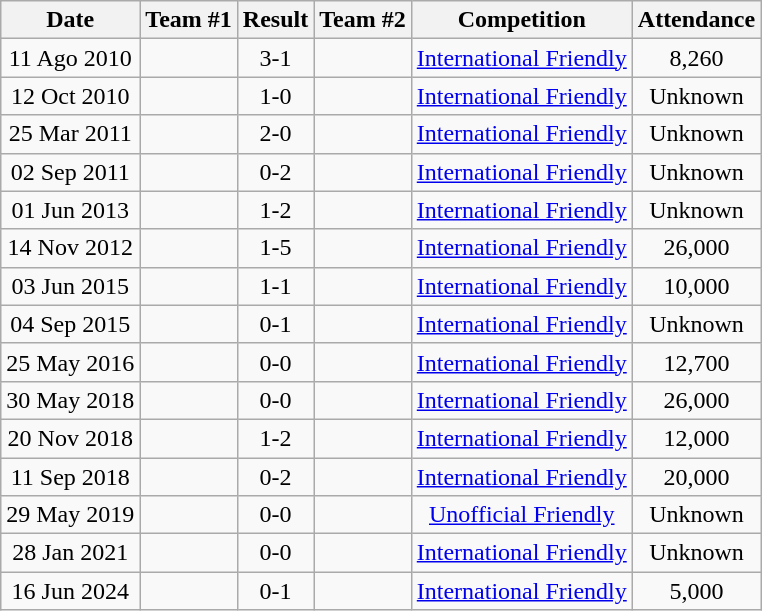<table class="wikitable" style="text-align:center">
<tr>
<th>Date</th>
<th>Team #1</th>
<th>Result</th>
<th>Team #2</th>
<th>Competition</th>
<th>Attendance</th>
</tr>
<tr>
<td>11 Ago 2010</td>
<td></td>
<td>3-1</td>
<td></td>
<td><a href='#'>International Friendly</a></td>
<td>8,260</td>
</tr>
<tr>
<td>12 Oct 2010</td>
<td></td>
<td>1-0</td>
<td></td>
<td><a href='#'>International Friendly</a></td>
<td>Unknown</td>
</tr>
<tr>
<td>25 Mar 2011</td>
<td></td>
<td>2-0</td>
<td></td>
<td><a href='#'>International Friendly</a></td>
<td>Unknown</td>
</tr>
<tr>
<td>02 Sep 2011</td>
<td></td>
<td>0-2</td>
<td></td>
<td><a href='#'>International Friendly</a></td>
<td>Unknown</td>
</tr>
<tr>
<td>01 Jun 2013</td>
<td></td>
<td>1-2</td>
<td></td>
<td><a href='#'>International Friendly</a></td>
<td>Unknown</td>
</tr>
<tr>
<td>14 Nov 2012</td>
<td></td>
<td>1-5</td>
<td></td>
<td><a href='#'>International Friendly</a></td>
<td>26,000</td>
</tr>
<tr>
<td>03 Jun 2015</td>
<td></td>
<td>1-1</td>
<td></td>
<td><a href='#'>International Friendly</a></td>
<td>10,000</td>
</tr>
<tr>
<td>04 Sep 2015</td>
<td></td>
<td>0-1</td>
<td></td>
<td><a href='#'>International Friendly</a></td>
<td>Unknown</td>
</tr>
<tr>
<td>25 May 2016</td>
<td></td>
<td>0-0</td>
<td></td>
<td><a href='#'>International Friendly</a></td>
<td>12,700</td>
</tr>
<tr>
<td>30 May 2018</td>
<td></td>
<td>0-0</td>
<td></td>
<td><a href='#'>International Friendly</a></td>
<td>26,000</td>
</tr>
<tr>
<td>20 Nov 2018</td>
<td></td>
<td>1-2</td>
<td></td>
<td><a href='#'>International Friendly</a></td>
<td>12,000</td>
</tr>
<tr>
<td>11 Sep 2018</td>
<td></td>
<td>0-2</td>
<td></td>
<td><a href='#'>International Friendly</a></td>
<td>20,000</td>
</tr>
<tr>
<td>29 May 2019</td>
<td></td>
<td>0-0</td>
<td></td>
<td><a href='#'>Unofficial Friendly</a></td>
<td>Unknown</td>
</tr>
<tr>
<td>28 Jan 2021</td>
<td></td>
<td>0-0</td>
<td></td>
<td><a href='#'>International Friendly</a></td>
<td>Unknown</td>
</tr>
<tr>
<td>16 Jun 2024</td>
<td></td>
<td>0-1</td>
<td></td>
<td><a href='#'>International Friendly</a></td>
<td>5,000</td>
</tr>
</table>
